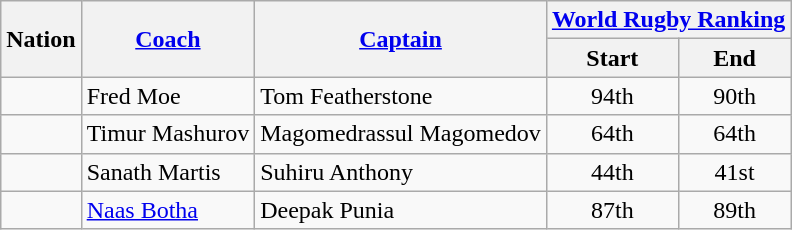<table class="wikitable">
<tr>
<th rowspan="2">Nation</th>
<th rowspan="2"><a href='#'>Coach</a></th>
<th rowspan="2"><a href='#'>Captain</a></th>
<th colspan="2"><a href='#'>World Rugby Ranking</a></th>
</tr>
<tr>
<th>Start</th>
<th>End</th>
</tr>
<tr>
<td></td>
<td> Fred Moe</td>
<td>Tom Featherstone</td>
<td align="center">94th</td>
<td align="center">90th</td>
</tr>
<tr>
<td></td>
<td> Timur Mashurov</td>
<td>Magomedrassul Magomedov</td>
<td align="center">64th</td>
<td align="center">64th</td>
</tr>
<tr>
<td></td>
<td> Sanath Martis</td>
<td>Suhiru Anthony</td>
<td align="center">44th</td>
<td align="center">41st</td>
</tr>
<tr>
<td></td>
<td> <a href='#'>Naas Botha</a></td>
<td>Deepak Punia</td>
<td align="center">87th</td>
<td align="center">89th</td>
</tr>
</table>
